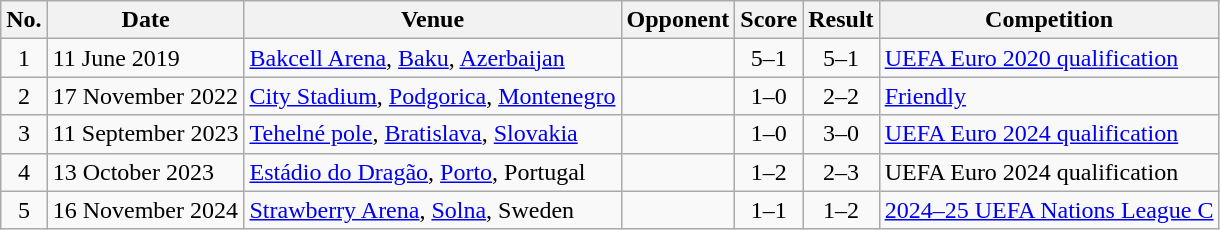<table class="wikitable sortable">
<tr>
<th scope="col">No.</th>
<th scope="col">Date</th>
<th scope="col">Venue</th>
<th scope="col">Opponent</th>
<th scope="col">Score</th>
<th scope="col">Result</th>
<th scope="col">Competition</th>
</tr>
<tr>
<td style="text-align:center">1</td>
<td>11 June 2019</td>
<td><a href='#'>Bakcell Arena</a>, <a href='#'>Baku</a>, <a href='#'>Azerbaijan</a></td>
<td></td>
<td style="text-align:center">5–1</td>
<td style="text-align:center">5–1</td>
<td><a href='#'>UEFA Euro 2020 qualification</a></td>
</tr>
<tr>
<td style="text-align:center">2</td>
<td>17 November 2022</td>
<td><a href='#'>City Stadium</a>, <a href='#'>Podgorica</a>, <a href='#'>Montenegro</a></td>
<td></td>
<td style="text-align:center">1–0</td>
<td style="text-align:center">2–2</td>
<td><a href='#'>Friendly</a></td>
</tr>
<tr>
<td style="text-align:center">3</td>
<td>11 September 2023</td>
<td><a href='#'>Tehelné pole</a>, <a href='#'>Bratislava</a>, <a href='#'>Slovakia</a></td>
<td></td>
<td align="center">1–0</td>
<td align="center">3–0</td>
<td><a href='#'>UEFA Euro 2024 qualification</a></td>
</tr>
<tr>
<td style="text-align:center">4</td>
<td>13 October 2023</td>
<td><a href='#'>Estádio do Dragão</a>, <a href='#'>Porto</a>, Portugal</td>
<td></td>
<td align="center">1–2</td>
<td align="center">2–3</td>
<td>UEFA Euro 2024 qualification</td>
</tr>
<tr>
<td style="text-align:center">5</td>
<td>16 November 2024</td>
<td><a href='#'>Strawberry Arena</a>, <a href='#'>Solna</a>, Sweden</td>
<td></td>
<td align="center">1–1</td>
<td align="center">1–2</td>
<td><a href='#'>2024–25 UEFA Nations League C</a></td>
</tr>
</table>
